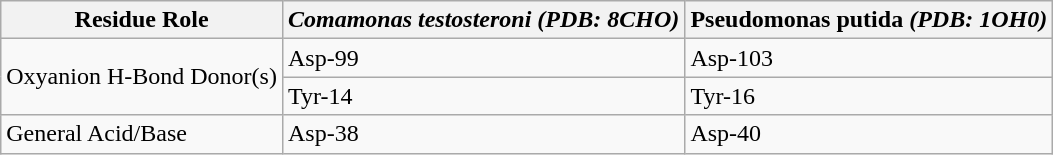<table class="wikitable">
<tr>
<th>Residue Role</th>
<th><strong><em>Comamonas testosteroni<em> (PDB:  8CHO)<strong></th>
<th></em>Pseudomonas putida<em> (PDB:  1OH0)</th>
</tr>
<tr>
<td rowspan="2">Oxyanion H-Bond Donor(s)</td>
<td>Asp-99</td>
<td>Asp-103</td>
</tr>
<tr>
<td>Tyr-14</td>
<td>Tyr-16</td>
</tr>
<tr>
<td>General Acid/Base</td>
<td>Asp-38</td>
<td>Asp-40</td>
</tr>
</table>
